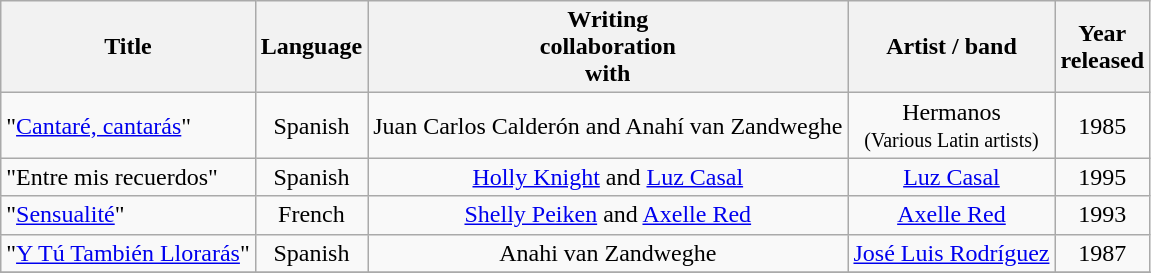<table class="wikitable" style=text-align:center;>
<tr>
<th rowspan="1">Title</th>
<th rowspan="1">Language</th>
<th rowspan="1">Writing <br>collaboration <br> with</th>
<th rowspan="1">Artist / band</th>
<th rowspan="1">Year<br>released</th>
</tr>
<tr>
<td align=left>"<a href='#'>Cantaré, cantarás</a>"</td>
<td align=center>Spanish</td>
<td align=center>Juan Carlos Calderón and Anahí van Zandweghe</td>
<td align=center>Hermanos <br><small>(Various Latin artists)</small></td>
<td align=center>1985</td>
</tr>
<tr>
<td align=left>"Entre mis recuerdos"</td>
<td align=center>Spanish</td>
<td align=center><a href='#'>Holly Knight</a> and <a href='#'>Luz Casal</a></td>
<td align=center><a href='#'>Luz Casal</a></td>
<td align=center>1995</td>
</tr>
<tr>
<td align=left>"<a href='#'>Sensualité</a>"</td>
<td align=center>French</td>
<td align=center><a href='#'>Shelly Peiken</a> and <a href='#'>Axelle Red</a></td>
<td align=center><a href='#'>Axelle Red</a></td>
<td align=center>1993</td>
</tr>
<tr>
<td align=left>"<a href='#'>Y Tú También Llorarás</a>"</td>
<td align=center>Spanish</td>
<td align=center>Anahi van Zandweghe</td>
<td align=center><a href='#'>José Luis Rodríguez</a></td>
<td align=center>1987</td>
</tr>
<tr>
</tr>
</table>
